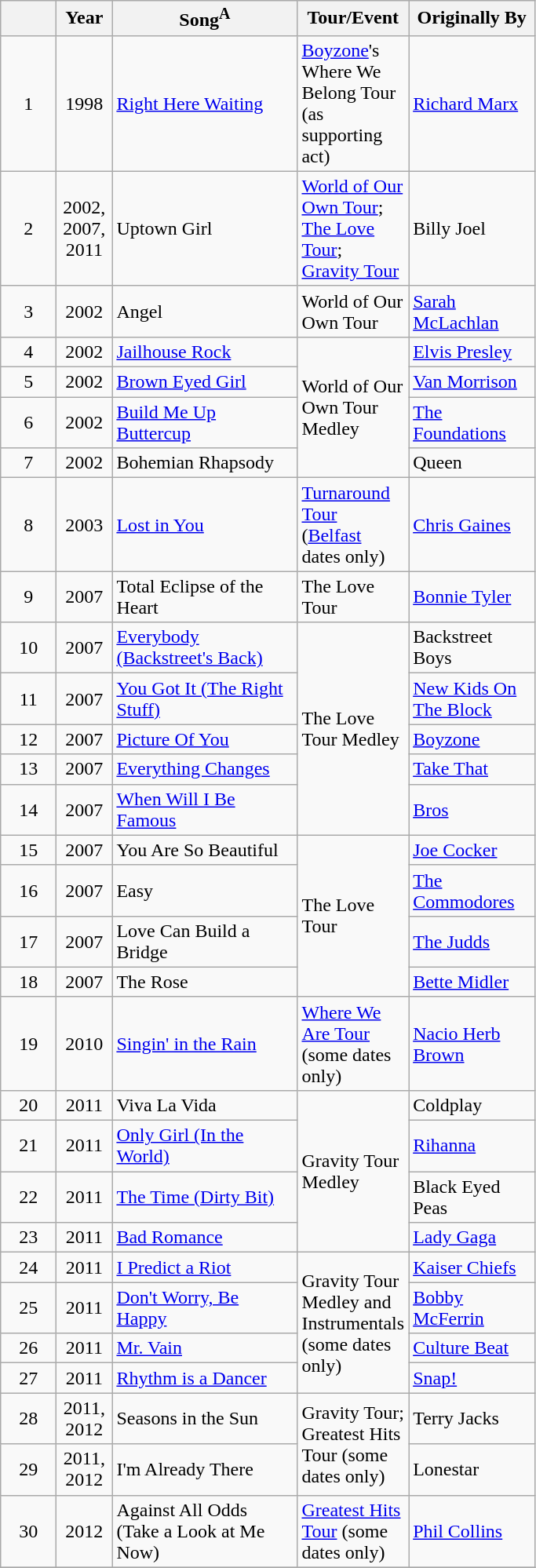<table class="wikitable sortable">
<tr ">
<th style="width:40px;"></th>
<th style="width:40px;">Year</th>
<th style="width:150px;">Song<sup>A</sup></th>
<th style="width:50px;">Tour/Event</th>
<th style="width:100px;">Originally By</th>
</tr>
<tr>
<td style="text-align:center;">1</td>
<td style="text-align:center;">1998</td>
<td><a href='#'>Right Here Waiting</a></td>
<td><a href='#'>Boyzone</a>'s Where We Belong Tour<br>(as supporting act)</td>
<td><a href='#'>Richard Marx</a></td>
</tr>
<tr>
<td style="text-align:center;">2</td>
<td style="text-align:center;">2002, 2007, 2011</td>
<td>Uptown Girl</td>
<td><a href='#'>World of Our Own Tour</a>; <a href='#'>The Love Tour</a>; <a href='#'>Gravity Tour</a></td>
<td>Billy Joel</td>
</tr>
<tr>
<td style="text-align:center;">3</td>
<td style="text-align:center;">2002</td>
<td>Angel</td>
<td>World of Our Own Tour</td>
<td><a href='#'>Sarah McLachlan</a></td>
</tr>
<tr>
<td style="text-align:center;">4</td>
<td style="text-align:center;">2002</td>
<td><a href='#'>Jailhouse Rock</a></td>
<td rowspan="4">World of Our Own Tour Medley</td>
<td><a href='#'>Elvis Presley</a></td>
</tr>
<tr>
<td style="text-align:center;">5</td>
<td style="text-align:center;">2002</td>
<td><a href='#'>Brown Eyed Girl</a></td>
<td><a href='#'>Van Morrison</a></td>
</tr>
<tr>
<td style="text-align:center;">6</td>
<td style="text-align:center;">2002</td>
<td><a href='#'>Build Me Up Buttercup</a></td>
<td><a href='#'>The Foundations</a></td>
</tr>
<tr>
<td style="text-align:center;">7</td>
<td style="text-align:center;">2002</td>
<td>Bohemian Rhapsody</td>
<td>Queen</td>
</tr>
<tr>
<td style="text-align:center;">8</td>
<td style="text-align:center;">2003</td>
<td><a href='#'>Lost in You</a></td>
<td><a href='#'>Turnaround Tour</a><br>(<a href='#'>Belfast</a> dates only)</td>
<td><a href='#'>Chris Gaines</a></td>
</tr>
<tr>
<td style="text-align:center;">9</td>
<td style="text-align:center;">2007</td>
<td>Total Eclipse of the Heart</td>
<td>The Love Tour</td>
<td><a href='#'>Bonnie Tyler</a></td>
</tr>
<tr>
<td style="text-align:center;">10</td>
<td style="text-align:center;">2007</td>
<td><a href='#'>Everybody (Backstreet's Back)</a></td>
<td rowspan="5">The Love Tour Medley</td>
<td>Backstreet Boys</td>
</tr>
<tr>
<td style="text-align:center;">11</td>
<td style="text-align:center;">2007</td>
<td><a href='#'>You Got It (The Right Stuff)</a></td>
<td><a href='#'>New Kids On The Block</a></td>
</tr>
<tr>
<td style="text-align:center;">12</td>
<td style="text-align:center;">2007</td>
<td><a href='#'>Picture Of You</a></td>
<td><a href='#'>Boyzone</a></td>
</tr>
<tr>
<td style="text-align:center;">13</td>
<td style="text-align:center;">2007</td>
<td><a href='#'>Everything Changes</a></td>
<td><a href='#'>Take That</a></td>
</tr>
<tr>
<td style="text-align:center;">14</td>
<td style="text-align:center;">2007</td>
<td><a href='#'>When Will I Be Famous</a></td>
<td><a href='#'>Bros</a></td>
</tr>
<tr>
<td style="text-align:center;">15</td>
<td style="text-align:center;">2007</td>
<td>You Are So Beautiful</td>
<td rowspan="4">The Love Tour</td>
<td><a href='#'>Joe Cocker</a></td>
</tr>
<tr>
<td style="text-align:center;">16</td>
<td style="text-align:center;">2007</td>
<td>Easy</td>
<td><a href='#'>The Commodores</a></td>
</tr>
<tr>
<td style="text-align:center;">17</td>
<td style="text-align:center;">2007</td>
<td>Love Can Build a Bridge</td>
<td><a href='#'>The Judds</a></td>
</tr>
<tr>
<td style="text-align:center;">18</td>
<td style="text-align:center;">2007</td>
<td>The Rose</td>
<td><a href='#'>Bette Midler</a></td>
</tr>
<tr>
<td style="text-align:center;">19</td>
<td style="text-align:center;">2010</td>
<td><a href='#'>Singin' in the Rain</a></td>
<td><a href='#'>Where We Are Tour</a> (some dates only)</td>
<td><a href='#'>Nacio Herb Brown</a></td>
</tr>
<tr>
<td style="text-align:center;">20</td>
<td style="text-align:center;">2011</td>
<td>Viva La Vida</td>
<td rowspan="4">Gravity Tour Medley</td>
<td>Coldplay</td>
</tr>
<tr>
<td style="text-align:center;">21</td>
<td style="text-align:center;">2011</td>
<td><a href='#'>Only Girl (In the World)</a></td>
<td><a href='#'>Rihanna</a></td>
</tr>
<tr>
<td style="text-align:center;">22</td>
<td style="text-align:center;">2011</td>
<td><a href='#'>The Time (Dirty Bit)</a></td>
<td>Black Eyed Peas</td>
</tr>
<tr>
<td style="text-align:center;">23</td>
<td style="text-align:center;">2011</td>
<td><a href='#'>Bad Romance</a></td>
<td><a href='#'>Lady Gaga</a></td>
</tr>
<tr>
<td style="text-align:center;">24</td>
<td style="text-align:center;">2011</td>
<td><a href='#'>I Predict a Riot</a></td>
<td rowspan="4">Gravity Tour Medley and Instrumentals (some dates only)</td>
<td><a href='#'>Kaiser Chiefs</a></td>
</tr>
<tr>
<td style="text-align:center;">25</td>
<td style="text-align:center;">2011</td>
<td><a href='#'>Don't Worry, Be Happy</a></td>
<td><a href='#'>Bobby McFerrin</a></td>
</tr>
<tr>
<td style="text-align:center;">26</td>
<td style="text-align:center;">2011</td>
<td><a href='#'>Mr. Vain</a></td>
<td><a href='#'>Culture Beat</a></td>
</tr>
<tr>
<td style="text-align:center;">27</td>
<td style="text-align:center;">2011</td>
<td><a href='#'>Rhythm is a Dancer</a></td>
<td><a href='#'>Snap!</a></td>
</tr>
<tr>
<td style="text-align:center;">28</td>
<td style="text-align:center;">2011, 2012</td>
<td>Seasons in the Sun</td>
<td rowspan="2">Gravity Tour; Greatest Hits Tour (some dates only)</td>
<td>Terry Jacks</td>
</tr>
<tr>
<td style="text-align:center;">29</td>
<td style="text-align:center;">2011, 2012</td>
<td>I'm Already There</td>
<td>Lonestar</td>
</tr>
<tr>
<td style="text-align:center;">30</td>
<td style="text-align:center;">2012</td>
<td>Against All Odds (Take a Look at Me Now)</td>
<td><a href='#'>Greatest Hits Tour</a> (some dates only)</td>
<td><a href='#'>Phil Collins</a></td>
</tr>
<tr>
</tr>
</table>
